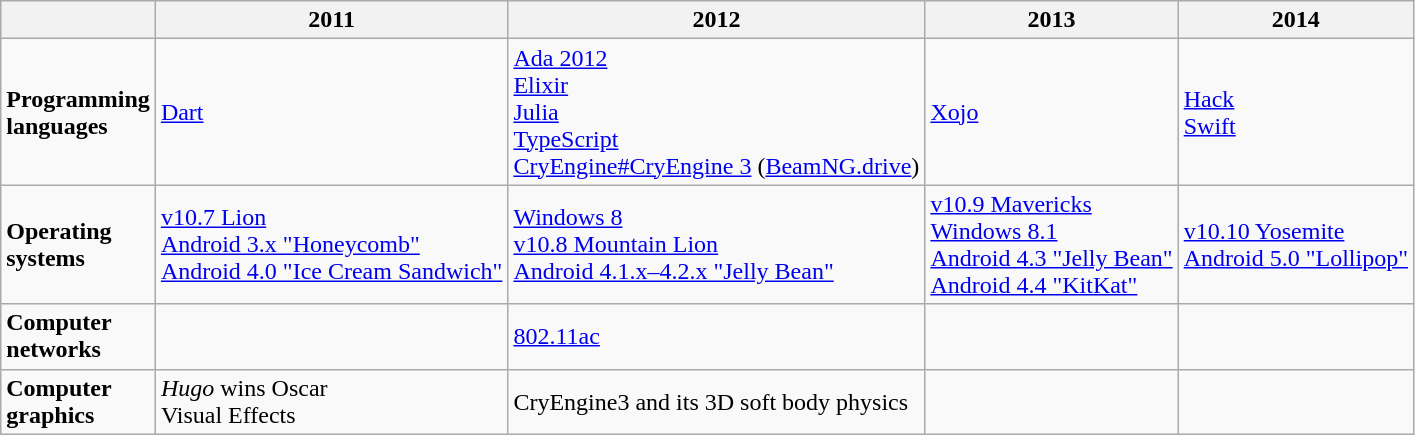<table class="wikitable">
<tr>
<th></th>
<th>2011</th>
<th>2012</th>
<th>2013</th>
<th>2014</th>
</tr>
<tr>
<td><strong>Programming<br>languages</strong></td>
<td><a href='#'>Dart</a></td>
<td><a href='#'>Ada 2012</a><br><a href='#'>Elixir</a><br><a href='#'>Julia</a><br><a href='#'>TypeScript</a><br><a href='#'>CryEngine#CryEngine 3</a> (<a href='#'>BeamNG.drive</a>)</td>
<td><a href='#'>Xojo</a></td>
<td><a href='#'>Hack</a><br><a href='#'>Swift</a></td>
</tr>
<tr>
<td><strong>Operating<br>systems</strong></td>
<td><a href='#'>v10.7 Lion</a><br> <a href='#'>Android 3.x "Honeycomb"</a><br> <a href='#'>Android 4.0 "Ice Cream Sandwich"</a></td>
<td><a href='#'>Windows 8</a> <br> <a href='#'>v10.8 Mountain Lion</a> <br> <a href='#'>Android 4.1.x–4.2.x "Jelly Bean"</a></td>
<td><a href='#'>v10.9 Mavericks</a> <br> <a href='#'>Windows 8.1</a> <br> <a href='#'>Android 4.3 "Jelly Bean"</a> <br> <a href='#'>Android 4.4 "KitKat"</a></td>
<td><a href='#'>v10.10 Yosemite</a><br> <a href='#'>Android 5.0 "Lollipop"</a></td>
</tr>
<tr>
<td><strong>Computer<br>networks</strong></td>
<td></td>
<td><a href='#'>802.11ac</a></td>
<td></td>
<td></td>
</tr>
<tr>
<td><strong>Computer<br>graphics</strong></td>
<td><em>Hugo</em> wins Oscar<br>Visual Effects</td>
<td>CryEngine3 and its 3D soft body physics</td>
<td></td>
<td></td>
</tr>
</table>
